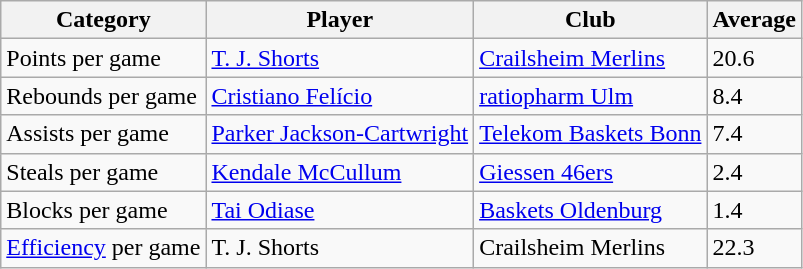<table class="wikitable">
<tr>
<th>Category</th>
<th>Player</th>
<th>Club</th>
<th>Average</th>
</tr>
<tr>
<td>Points per game</td>
<td> <a href='#'>T. J. Shorts</a></td>
<td><a href='#'>Crailsheim Merlins</a></td>
<td>20.6</td>
</tr>
<tr>
<td>Rebounds per game</td>
<td> <a href='#'>Cristiano Felício</a></td>
<td><a href='#'>ratiopharm Ulm</a></td>
<td>8.4</td>
</tr>
<tr>
<td>Assists per game</td>
<td> <a href='#'>Parker Jackson-Cartwright</a></td>
<td><a href='#'>Telekom Baskets Bonn</a></td>
<td>7.4</td>
</tr>
<tr>
<td>Steals per game</td>
<td> <a href='#'>Kendale McCullum</a></td>
<td><a href='#'>Giessen 46ers</a></td>
<td>2.4</td>
</tr>
<tr>
<td>Blocks per game</td>
<td> <a href='#'>Tai Odiase</a></td>
<td><a href='#'>Baskets Oldenburg</a></td>
<td>1.4</td>
</tr>
<tr>
<td><a href='#'>Efficiency</a> per game</td>
<td> T. J. Shorts</td>
<td>Crailsheim Merlins</td>
<td>22.3</td>
</tr>
</table>
